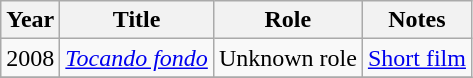<table class="wikitable sortable">
<tr>
<th>Year</th>
<th>Title</th>
<th>Role</th>
<th>Notes</th>
</tr>
<tr>
<td>2008</td>
<td><em><a href='#'>Tocando fondo</a></em></td>
<td>Unknown role</td>
<td><a href='#'>Short film</a></td>
</tr>
<tr>
</tr>
</table>
